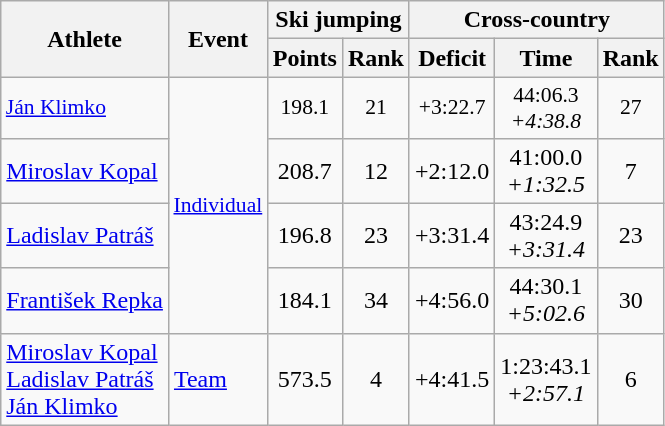<table class="wikitable">
<tr>
<th rowspan="2">Athlete</th>
<th rowspan="2">Event</th>
<th colspan="2">Ski jumping</th>
<th colspan="6">Cross-country</th>
</tr>
<tr>
<th>Points</th>
<th>Rank</th>
<th>Deficit</th>
<th>Time</th>
<th>Rank</th>
</tr>
<tr align="center" style="font-size:90%">
<td align="left"><a href='#'>Ján Klimko</a></td>
<td align="left" rowspan=4><a href='#'>Individual</a></td>
<td>198.1</td>
<td>21</td>
<td>+3:22.7</td>
<td>44:06.3<br> <em>+4:38.8</em></td>
<td>27</td>
</tr>
<tr align="center">
<td align="left"><a href='#'>Miroslav Kopal</a></td>
<td>208.7</td>
<td>12</td>
<td>+2:12.0</td>
<td>41:00.0<br> <em>+1:32.5</em></td>
<td>7</td>
</tr>
<tr align="center">
<td align="left"><a href='#'>Ladislav Patráš</a></td>
<td>196.8</td>
<td>23</td>
<td>+3:31.4</td>
<td>43:24.9<br> <em>+3:31.4</em></td>
<td>23</td>
</tr>
<tr align="center">
<td align="left"><a href='#'>František Repka</a></td>
<td>184.1</td>
<td>34</td>
<td>+4:56.0</td>
<td>44:30.1<br> <em>+5:02.6</em></td>
<td>30</td>
</tr>
<tr align="center">
<td align="left"><a href='#'>Miroslav Kopal</a> <br> <a href='#'>Ladislav Patráš</a> <br> <a href='#'>Ján Klimko</a></td>
<td align="left" rowspan=4><a href='#'>Team</a></td>
<td>573.5</td>
<td>4</td>
<td>+4:41.5</td>
<td>1:23:43.1<br> <em>+2:57.1</em></td>
<td>6</td>
</tr>
</table>
